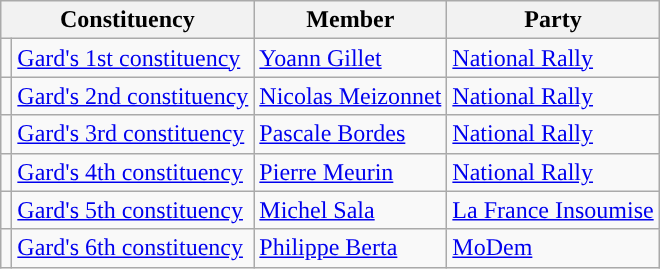<table class="wikitable">
<tr>
<th colspan="2">Constituency</th>
<th>Member</th>
<th>Party</th>
</tr>
<tr>
<td style="background-color: "></td>
<td><a href='#'>Gard's 1st constituency</a></td>
<td><a href='#'>Yoann Gillet</a></td>
<td><a href='#'>National Rally</a></td>
</tr>
<tr>
<td style="background-color: "></td>
<td><a href='#'>Gard's 2nd constituency</a></td>
<td><a href='#'>Nicolas Meizonnet</a></td>
<td><a href='#'>National Rally</a></td>
</tr>
<tr>
<td style="background-color: "></td>
<td><a href='#'>Gard's 3rd constituency</a></td>
<td><a href='#'>Pascale Bordes</a></td>
<td><a href='#'>National Rally</a></td>
</tr>
<tr>
<td style="background-color: "></td>
<td><a href='#'>Gard's 4th constituency</a></td>
<td><a href='#'>Pierre Meurin</a></td>
<td><a href='#'>National Rally</a></td>
</tr>
<tr>
<td style="background-color: "></td>
<td><a href='#'>Gard's 5th constituency</a></td>
<td><a href='#'>Michel Sala</a></td>
<td><a href='#'>La France Insoumise</a></td>
</tr>
<tr>
<td style="background-color: "></td>
<td><a href='#'>Gard's 6th constituency</a></td>
<td><a href='#'>Philippe Berta</a></td>
<td><a href='#'>MoDem</a></td>
</tr>
</table>
